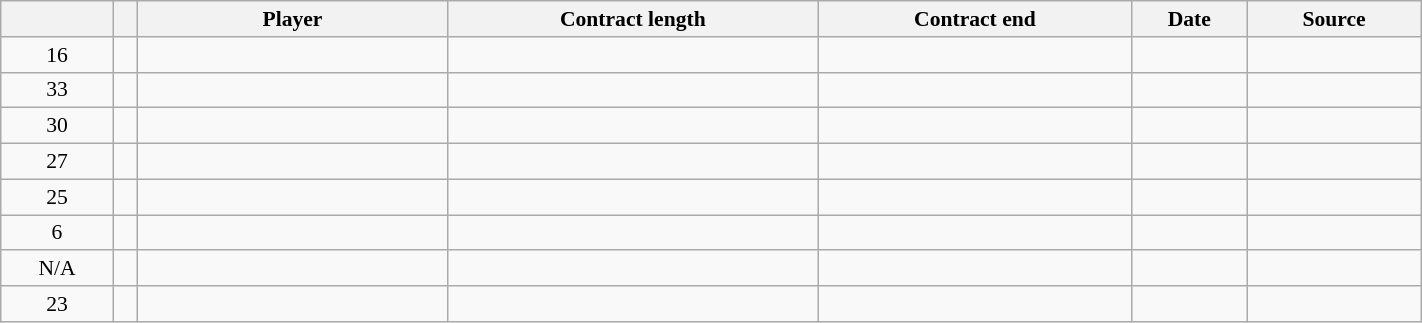<table class="wikitable sortable" style="width:75%; text-align:center; font-size:90%; text-align:centre;">
<tr>
<th></th>
<th></th>
<th scope="col" style="width:200px;">Player</th>
<th>Contract length</th>
<th>Contract end</th>
<th scope="col" style="width:70px;">Date</th>
<th>Source</th>
</tr>
<tr>
<td align=center>16</td>
<td align=center></td>
<td></td>
<td align=center></td>
<td align=center></td>
<td align=center></td>
<td align=center></td>
</tr>
<tr>
<td align=center>33</td>
<td align=center></td>
<td></td>
<td align=center></td>
<td align=center></td>
<td align=center></td>
<td align=center></td>
</tr>
<tr>
<td align=center>30</td>
<td align=center></td>
<td></td>
<td align=center></td>
<td align=center></td>
<td align=center></td>
<td align=center></td>
</tr>
<tr>
<td align=center>27</td>
<td align=center></td>
<td></td>
<td align=center></td>
<td align=center></td>
<td align=center></td>
<td align=center></td>
</tr>
<tr>
<td align=center>25</td>
<td align=center></td>
<td></td>
<td align=center></td>
<td align=center></td>
<td align=center></td>
<td align=center></td>
</tr>
<tr>
<td align=center>6</td>
<td align=center></td>
<td></td>
<td align=center></td>
<td align=center></td>
<td align=center></td>
<td align=center></td>
</tr>
<tr>
<td align=center>N/A</td>
<td align=center></td>
<td></td>
<td align=center></td>
<td align=center></td>
<td align=center></td>
<td align=center></td>
</tr>
<tr>
<td align=center>23</td>
<td align=center></td>
<td></td>
<td align=center></td>
<td align=center></td>
<td align=center></td>
<td align=center></td>
</tr>
</table>
